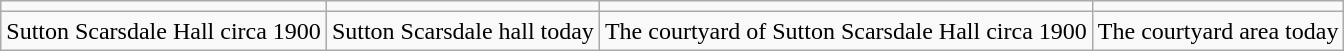<table class="wikitable" border="1">
<tr>
<td></td>
<td></td>
<td></td>
<td></td>
</tr>
<tr>
<td>Sutton Scarsdale Hall circa 1900</td>
<td>Sutton Scarsdale hall today</td>
<td>The courtyard of Sutton Scarsdale Hall circa 1900</td>
<td>The courtyard area today</td>
</tr>
</table>
